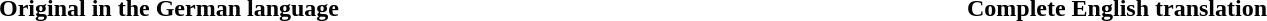<table width="100%" cellspacing="0">
<tr>
<th>Original in the German language</th>
<th>Complete English translation</th>
</tr>
<tr>
<td width="50%" valign="top"></td>
<td width="50%" valign="top"></td>
</tr>
</table>
